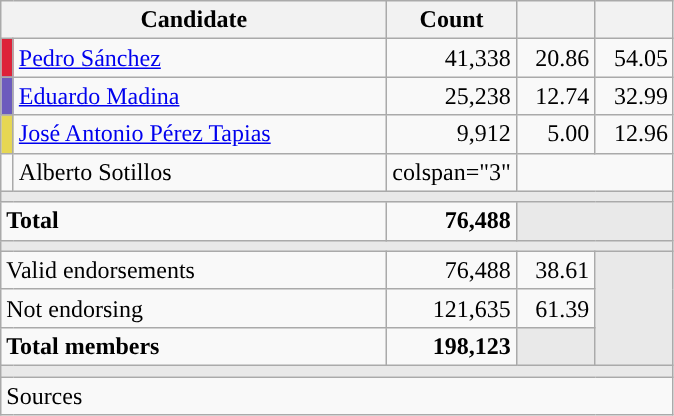<table class="wikitable" style="text-align:right;">
<tr>
<th colspan="2" width="250">Candidate</th>
<th width="60">Count</th>
<th width="45"></th>
<th width="45"></th>
</tr>
<tr>
<td width="1" style="color:inherit;background:#DD2239"></td>
<td align="left"><a href='#'>Pedro Sánchez</a></td>
<td>41,338</td>
<td>20.86</td>
<td>54.05</td>
</tr>
<tr>
<td style="color:inherit;background:#6C5BBD"></td>
<td align="left"><a href='#'>Eduardo Madina</a></td>
<td>25,238</td>
<td>12.74</td>
<td>32.99</td>
</tr>
<tr>
<td style="color:inherit;background:#E6D753"></td>
<td align="left"><a href='#'>José Antonio Pérez Tapias</a></td>
<td>9,912</td>
<td>5.00</td>
<td>12.96</td>
</tr>
<tr>
<td style="color:inherit;background:"></td>
<td align="left">Alberto Sotillos</td>
<td>colspan="3" </td>
</tr>
<tr>
<td colspan="5" bgcolor="#E9E9E9"></td>
</tr>
<tr style="font-weight:bold;">
<td align="left" colspan="2">Total</td>
<td>76,488</td>
<td bgcolor="#E9E9E9" colspan="2"></td>
</tr>
<tr>
<td colspan="5" bgcolor="#E9E9E9"></td>
</tr>
<tr>
<td align="left" colspan="2">Valid endorsements</td>
<td>76,488</td>
<td>38.61</td>
<td rowspan="3" bgcolor="#E9E9E9"></td>
</tr>
<tr>
<td align="left" colspan="2">Not endorsing</td>
<td>121,635</td>
<td>61.39</td>
</tr>
<tr style="font-weight:bold;">
<td align="left" colspan="2">Total members</td>
<td>198,123</td>
<td bgcolor="#E9E9E9"></td>
</tr>
<tr>
<td colspan="5" bgcolor="#E9E9E9"></td>
</tr>
<tr>
<td align="left" colspan="5">Sources</td>
</tr>
</table>
